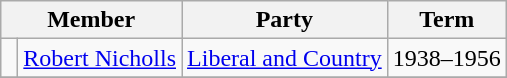<table class="wikitable">
<tr>
<th colspan="2">Member</th>
<th>Party</th>
<th>Term</th>
</tr>
<tr>
<td> </td>
<td><a href='#'>Robert Nicholls</a></td>
<td><a href='#'>Liberal and Country</a></td>
<td>1938–1956</td>
</tr>
<tr>
</tr>
</table>
